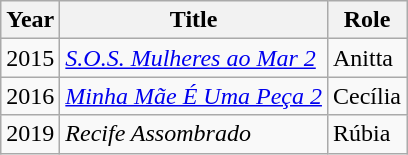<table class="wikitable">
<tr>
<th>Year</th>
<th>Title</th>
<th>Role</th>
</tr>
<tr>
<td>2015</td>
<td><em><a href='#'>S.O.S. Mulheres ao Mar 2</a></em></td>
<td>Anitta</td>
</tr>
<tr>
<td>2016</td>
<td><em><a href='#'>Minha Mãe É Uma Peça 2</a></em></td>
<td>Cecília</td>
</tr>
<tr>
<td>2019</td>
<td><em>Recife Assombrado</em></td>
<td>Rúbia </td>
</tr>
</table>
